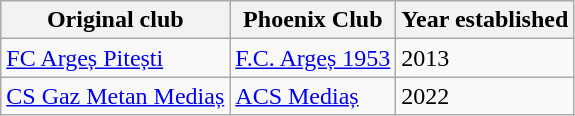<table class="wikitable">
<tr>
<th>Original club</th>
<th>Phoenix Club</th>
<th>Year established</th>
</tr>
<tr>
<td><a href='#'>FC Argeș Pitești</a></td>
<td><a href='#'>F.C. Argeș 1953</a></td>
<td>2013</td>
</tr>
<tr>
<td><a href='#'>CS Gaz Metan Mediaș</a></td>
<td><a href='#'>ACS Mediaș</a></td>
<td>2022</td>
</tr>
</table>
